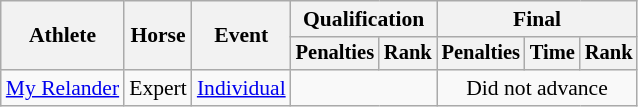<table class="wikitable" style="font-size:90%">
<tr>
<th rowspan="2">Athlete</th>
<th rowspan="2">Horse</th>
<th rowspan="2">Event</th>
<th colspan="2">Qualification</th>
<th colspan="3">Final</th>
</tr>
<tr style="font-size:95%">
<th>Penalties</th>
<th>Rank</th>
<th>Penalties</th>
<th>Time</th>
<th>Rank</th>
</tr>
<tr align="center">
<td align="left"><a href='#'>My Relander</a></td>
<td align="left">Expert</td>
<td align="left"><a href='#'>Individual</a></td>
<td colspan=2></td>
<td colspan=3>Did not advance</td>
</tr>
</table>
